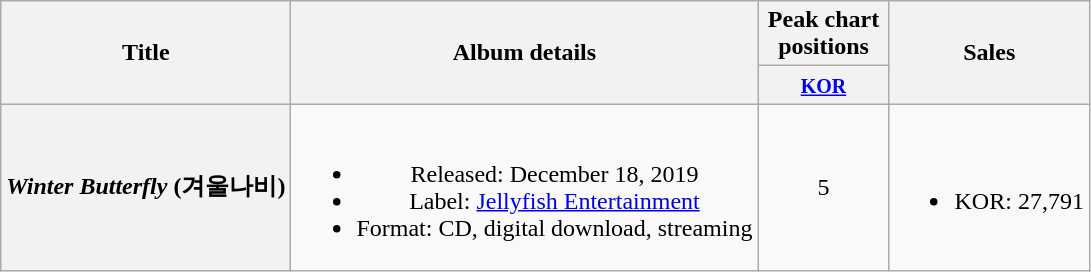<table class="wikitable plainrowheaders" style="text-align:center;">
<tr>
<th scope="col" rowspan="2">Title</th>
<th scope="col" rowspan="2">Album details</th>
<th scope="col" colspan="1" style="width:5em;">Peak chart positions</th>
<th scope="col" rowspan="2">Sales</th>
</tr>
<tr>
<th><small><a href='#'>KOR</a></small><br></th>
</tr>
<tr>
<th scope="row"><em>Winter Butterfly</em> (겨울나비)</th>
<td><br><ul><li>Released: December 18, 2019</li><li>Label: <a href='#'>Jellyfish Entertainment</a></li><li>Format: CD, digital download, streaming</li></ul></td>
<td>5</td>
<td><br><ul><li>KOR: 27,791</li></ul></td>
</tr>
</table>
